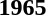<table>
<tr>
<td><strong>1965</strong><br></td>
</tr>
</table>
